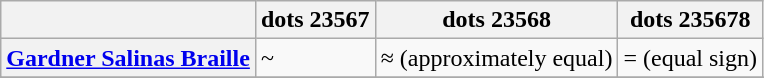<table class="wikitable">
<tr>
<th></th>
<th>dots 23567</th>
<th>dots 23568</th>
<th>dots 235678</th>
</tr>
<tr>
<th align=left><a href='#'>Gardner Salinas Braille</a></th>
<td>~</td>
<td>≈ (approximately equal)</td>
<td>= (equal sign)</td>
</tr>
<tr>
</tr>
<tr>
</tr>
</table>
